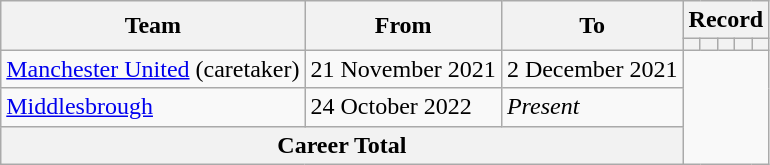<table class="wikitable" style="text-align:center">
<tr>
<th rowspan="2">Team</th>
<th rowspan="2">From</th>
<th rowspan="2">To</th>
<th colspan="5">Record</th>
</tr>
<tr>
<th></th>
<th></th>
<th></th>
<th></th>
<th></th>
</tr>
<tr>
<td align="left"><a href='#'>Manchester United</a> (caretaker)</td>
<td align="left">21 November 2021</td>
<td align="left">2 December 2021<br></td>
</tr>
<tr>
<td align=left><a href='#'>Middlesbrough</a></td>
<td align=left>24 October 2022</td>
<td align=left><em>Present</em><br></td>
</tr>
<tr>
<th colspan="3">Career Total<br></th>
</tr>
</table>
